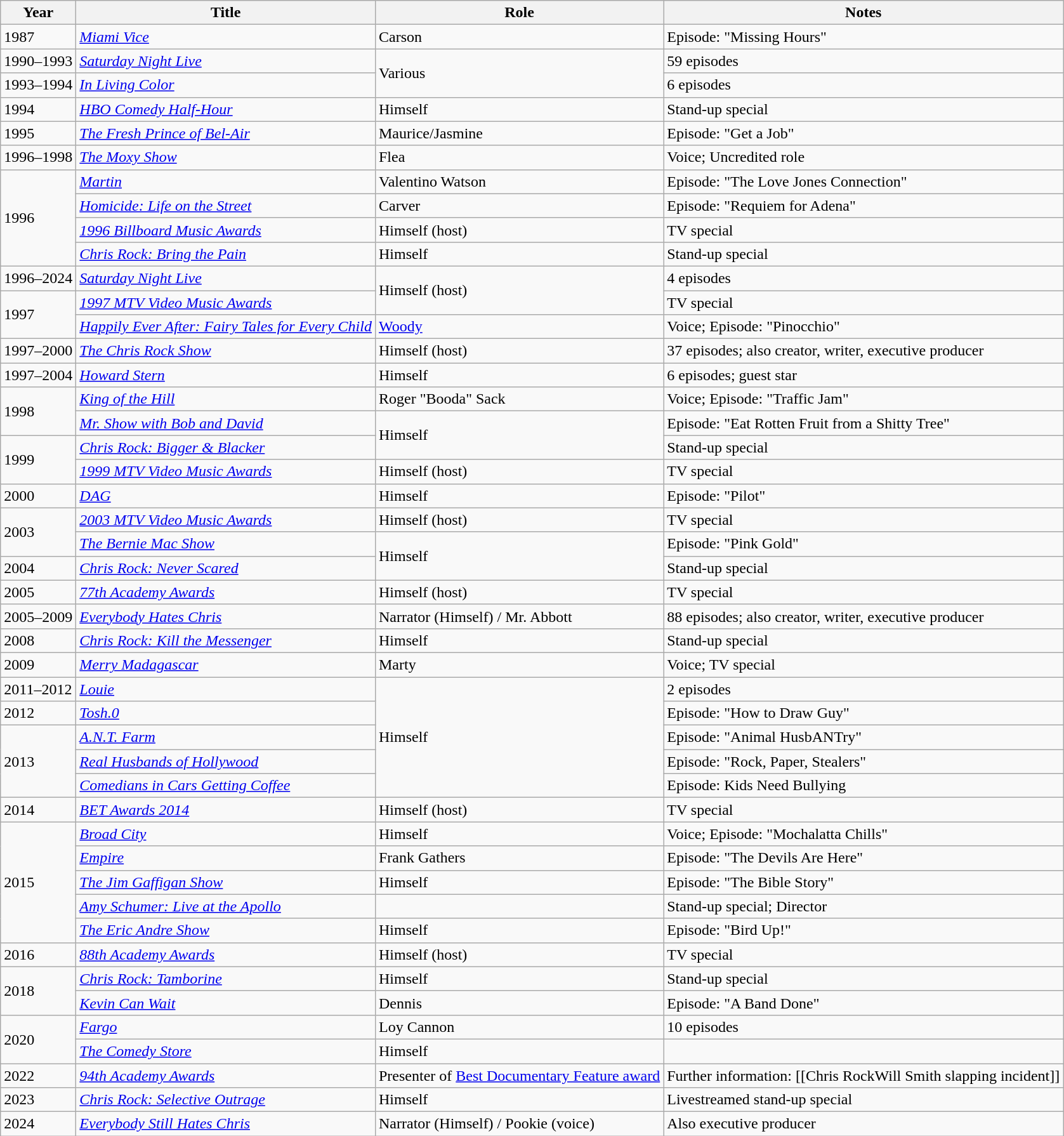<table class="wikitable sortable">
<tr>
<th>Year</th>
<th>Title</th>
<th>Role</th>
<th class="unsortable">Notes</th>
</tr>
<tr>
<td>1987</td>
<td><em><a href='#'>Miami Vice</a></em></td>
<td>Carson</td>
<td>Episode: "Missing Hours"</td>
</tr>
<tr>
<td>1990–1993</td>
<td><em><a href='#'>Saturday Night Live</a></em></td>
<td rowspan="2">Various</td>
<td>59 episodes</td>
</tr>
<tr>
<td>1993–1994</td>
<td><em><a href='#'>In Living Color</a></em></td>
<td>6 episodes</td>
</tr>
<tr>
<td>1994</td>
<td><em><a href='#'>HBO Comedy Half-Hour</a></em></td>
<td>Himself</td>
<td>Stand-up special</td>
</tr>
<tr>
<td>1995</td>
<td><em><a href='#'>The Fresh Prince of Bel-Air</a></em></td>
<td>Maurice/Jasmine</td>
<td>Episode: "Get a Job"</td>
</tr>
<tr>
<td>1996–1998</td>
<td><em><a href='#'>The Moxy Show</a></em></td>
<td>Flea</td>
<td>Voice; Uncredited role</td>
</tr>
<tr>
<td rowspan="4">1996</td>
<td><em><a href='#'>Martin</a></em></td>
<td>Valentino Watson</td>
<td>Episode: "The Love Jones Connection"</td>
</tr>
<tr>
<td><em><a href='#'>Homicide: Life on the Street</a></em></td>
<td>Carver</td>
<td>Episode: "Requiem for Adena"</td>
</tr>
<tr>
<td><em><a href='#'>1996 Billboard Music Awards</a></em></td>
<td>Himself (host)</td>
<td>TV special</td>
</tr>
<tr>
<td><em><a href='#'>Chris Rock: Bring the Pain</a></em></td>
<td>Himself</td>
<td>Stand-up special</td>
</tr>
<tr>
<td>1996–2024</td>
<td><em><a href='#'>Saturday Night Live</a></em></td>
<td rowspan="2">Himself (host)</td>
<td>4 episodes</td>
</tr>
<tr>
<td rowspan="2">1997</td>
<td><em><a href='#'>1997 MTV Video Music Awards</a></em></td>
<td>TV special</td>
</tr>
<tr>
<td><em><a href='#'>Happily Ever After: Fairy Tales for Every Child</a></em></td>
<td><a href='#'>Woody</a></td>
<td>Voice; Episode: "Pinocchio"</td>
</tr>
<tr>
<td>1997–2000</td>
<td><em><a href='#'>The Chris Rock Show</a></em></td>
<td>Himself (host)</td>
<td>37 episodes; also creator, writer, executive producer</td>
</tr>
<tr>
<td>1997–2004</td>
<td><em><a href='#'>Howard Stern</a></em></td>
<td>Himself</td>
<td>6 episodes; guest star</td>
</tr>
<tr>
<td rowspan="2">1998</td>
<td><em><a href='#'>King of the Hill</a></em></td>
<td>Roger "Booda" Sack</td>
<td>Voice; Episode: "Traffic Jam"</td>
</tr>
<tr>
<td><em><a href='#'>Mr. Show with Bob and David</a></em></td>
<td rowspan="2">Himself</td>
<td>Episode: "Eat Rotten Fruit from a Shitty Tree"</td>
</tr>
<tr>
<td rowspan="2">1999</td>
<td><em><a href='#'>Chris Rock: Bigger & Blacker</a></em></td>
<td>Stand-up special</td>
</tr>
<tr>
<td><em><a href='#'>1999 MTV Video Music Awards</a></em></td>
<td>Himself (host)</td>
<td>TV special</td>
</tr>
<tr>
<td>2000</td>
<td><em><a href='#'>DAG</a></em></td>
<td>Himself</td>
<td>Episode: "Pilot"</td>
</tr>
<tr>
<td rowspan="2">2003</td>
<td><em><a href='#'>2003 MTV Video Music Awards</a></em></td>
<td>Himself (host)</td>
<td>TV special</td>
</tr>
<tr>
<td><em><a href='#'>The Bernie Mac Show</a></em></td>
<td rowspan="2">Himself</td>
<td>Episode: "Pink Gold"</td>
</tr>
<tr>
<td>2004</td>
<td><em><a href='#'>Chris Rock: Never Scared</a></em></td>
<td>Stand-up special</td>
</tr>
<tr>
<td>2005</td>
<td><em><a href='#'>77th Academy Awards</a></em></td>
<td>Himself (host)</td>
<td>TV special</td>
</tr>
<tr>
<td>2005–2009</td>
<td><em><a href='#'>Everybody Hates Chris</a></em></td>
<td>Narrator (Himself) / Mr. Abbott</td>
<td>88 episodes; also creator, writer, executive producer</td>
</tr>
<tr>
<td>2008</td>
<td><em><a href='#'>Chris Rock: Kill the Messenger</a></em></td>
<td>Himself</td>
<td>Stand-up special</td>
</tr>
<tr>
<td>2009</td>
<td><em><a href='#'>Merry Madagascar</a></em></td>
<td>Marty</td>
<td>Voice; TV special</td>
</tr>
<tr>
<td>2011–2012</td>
<td><em><a href='#'>Louie</a></em></td>
<td rowspan="5">Himself</td>
<td>2 episodes</td>
</tr>
<tr>
<td>2012</td>
<td><em><a href='#'>Tosh.0</a></em></td>
<td>Episode: "How to Draw Guy"</td>
</tr>
<tr>
<td rowspan="3">2013</td>
<td><em><a href='#'>A.N.T. Farm</a></em></td>
<td>Episode: "Animal HusbANTry"</td>
</tr>
<tr>
<td><em><a href='#'>Real Husbands of Hollywood</a></em></td>
<td>Episode: "Rock, Paper, Stealers"</td>
</tr>
<tr>
<td><em><a href='#'>Comedians in Cars Getting Coffee</a></em></td>
<td>Episode: Kids Need Bullying</td>
</tr>
<tr>
<td>2014</td>
<td><em><a href='#'>BET Awards 2014</a></em></td>
<td>Himself (host)</td>
<td>TV special</td>
</tr>
<tr>
<td rowspan="5">2015</td>
<td><em><a href='#'>Broad City</a></em></td>
<td>Himself</td>
<td>Voice; Episode: "Mochalatta Chills"</td>
</tr>
<tr>
<td><em><a href='#'>Empire</a></em></td>
<td>Frank Gathers</td>
<td>Episode: "The Devils Are Here"</td>
</tr>
<tr>
<td><em><a href='#'>The Jim Gaffigan Show</a></em></td>
<td>Himself</td>
<td>Episode: "The Bible Story"</td>
</tr>
<tr>
<td><em><a href='#'>Amy Schumer: Live at the Apollo</a></em></td>
<td></td>
<td>Stand-up special; Director</td>
</tr>
<tr>
<td><em><a href='#'>The Eric Andre Show</a></em></td>
<td>Himself</td>
<td>Episode: "Bird Up!"</td>
</tr>
<tr>
<td>2016</td>
<td><em><a href='#'>88th Academy Awards</a></em></td>
<td>Himself (host)</td>
<td>TV special</td>
</tr>
<tr>
<td rowspan="2">2018</td>
<td><em><a href='#'>Chris Rock: Tamborine</a></em></td>
<td>Himself</td>
<td>Stand-up special</td>
</tr>
<tr>
<td><em><a href='#'>Kevin Can Wait</a></em></td>
<td>Dennis</td>
<td>Episode: "A Band Done"</td>
</tr>
<tr>
<td rowspan="2">2020</td>
<td><em><a href='#'>Fargo</a></em></td>
<td>Loy Cannon</td>
<td>10 episodes</td>
</tr>
<tr>
<td><em><a href='#'>The Comedy Store</a></em></td>
<td>Himself</td>
<td></td>
</tr>
<tr>
<td>2022</td>
<td><em><a href='#'>94th Academy Awards</a></em></td>
<td>Presenter of <a href='#'>Best Documentary Feature award</a></td>
<td>Further information: [[Chris RockWill Smith slapping incident]]</td>
</tr>
<tr>
<td>2023</td>
<td><em><a href='#'>Chris Rock: Selective Outrage</a></em></td>
<td>Himself</td>
<td>Livestreamed stand-up special</td>
</tr>
<tr>
<td>2024</td>
<td><em><a href='#'>Everybody Still Hates Chris</a></em></td>
<td>Narrator (Himself) / Pookie (voice)</td>
<td>Also executive producer</td>
</tr>
</table>
